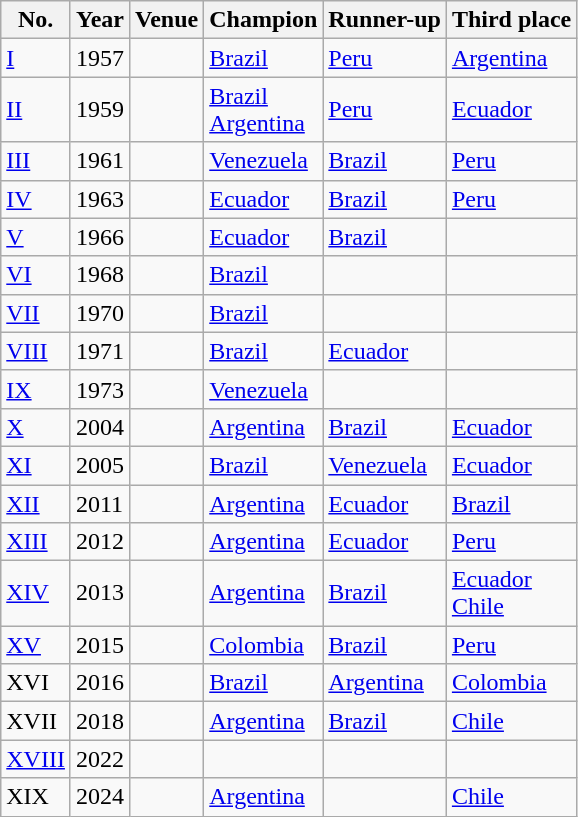<table class=wikitable>
<tr>
<th align=center>No.</th>
<th align=center>Year</th>
<th align=center>Venue</th>
<th align=center>Champion</th>
<th align=center>Runner-up</th>
<th align=center>Third place</th>
</tr>
<tr>
<td><a href='#'>I</a></td>
<td>1957</td>
<td></td>
<td> <a href='#'>Brazil</a></td>
<td> <a href='#'>Peru</a></td>
<td> <a href='#'>Argentina</a></td>
</tr>
<tr>
<td><a href='#'>II</a></td>
<td>1959</td>
<td></td>
<td> <a href='#'>Brazil</a> <br>  <a href='#'>Argentina</a></td>
<td> <a href='#'>Peru</a></td>
<td> <a href='#'>Ecuador</a></td>
</tr>
<tr>
<td><a href='#'>III</a></td>
<td>1961</td>
<td></td>
<td> <a href='#'>Venezuela</a></td>
<td> <a href='#'>Brazil</a></td>
<td> <a href='#'>Peru</a></td>
</tr>
<tr>
<td><a href='#'>IV</a></td>
<td>1963</td>
<td></td>
<td> <a href='#'>Ecuador</a></td>
<td> <a href='#'>Brazil</a></td>
<td> <a href='#'>Peru</a></td>
</tr>
<tr>
<td><a href='#'>V</a></td>
<td>1966</td>
<td></td>
<td> <a href='#'>Ecuador</a></td>
<td> <a href='#'>Brazil</a></td>
<td></td>
</tr>
<tr>
<td><a href='#'>VI</a></td>
<td>1968</td>
<td></td>
<td> <a href='#'>Brazil</a></td>
<td></td>
<td></td>
</tr>
<tr>
<td><a href='#'>VII</a></td>
<td>1970</td>
<td></td>
<td> <a href='#'>Brazil</a></td>
<td></td>
<td></td>
</tr>
<tr>
<td><a href='#'>VIII</a></td>
<td>1971</td>
<td></td>
<td> <a href='#'>Brazil</a></td>
<td><a href='#'>Ecuador</a></td>
<td></td>
</tr>
<tr>
<td><a href='#'>IX</a></td>
<td>1973</td>
<td></td>
<td> <a href='#'>Venezuela</a></td>
<td></td>
<td></td>
</tr>
<tr>
<td><a href='#'>X</a></td>
<td>2004</td>
<td></td>
<td> <a href='#'>Argentina</a></td>
<td> <a href='#'>Brazil</a></td>
<td> <a href='#'>Ecuador</a></td>
</tr>
<tr>
<td><a href='#'>XI</a></td>
<td>2005</td>
<td></td>
<td> <a href='#'>Brazil</a></td>
<td> <a href='#'>Venezuela</a></td>
<td> <a href='#'>Ecuador</a></td>
</tr>
<tr>
<td><a href='#'>XII</a></td>
<td>2011</td>
<td></td>
<td> <a href='#'>Argentina</a></td>
<td> <a href='#'>Ecuador</a></td>
<td> <a href='#'>Brazil</a></td>
</tr>
<tr>
<td><a href='#'>XIII</a></td>
<td>2012</td>
<td></td>
<td> <a href='#'>Argentina</a></td>
<td> <a href='#'>Ecuador</a></td>
<td> <a href='#'>Peru</a></td>
</tr>
<tr>
<td><a href='#'>XIV</a></td>
<td>2013</td>
<td></td>
<td> <a href='#'>Argentina</a></td>
<td> <a href='#'>Brazil</a></td>
<td> <a href='#'>Ecuador</a><br> <a href='#'>Chile</a></td>
</tr>
<tr>
<td><a href='#'>XV</a></td>
<td>2015</td>
<td></td>
<td> <a href='#'>Colombia</a></td>
<td> <a href='#'>Brazil</a></td>
<td> <a href='#'>Peru</a></td>
</tr>
<tr>
<td>XVI</td>
<td>2016</td>
<td></td>
<td> <a href='#'>Brazil</a></td>
<td> <a href='#'>Argentina</a></td>
<td> <a href='#'>Colombia</a></td>
</tr>
<tr>
<td>XVII</td>
<td>2018</td>
<td></td>
<td> <a href='#'>Argentina</a></td>
<td> <a href='#'>Brazil</a></td>
<td> <a href='#'>Chile</a></td>
</tr>
<tr>
<td><a href='#'>XVIII</a></td>
<td>2022</td>
<td></td>
<td></td>
<td></td>
<td></td>
</tr>
<tr>
<td>XIX</td>
<td>2024</td>
<td></td>
<td> <a href='#'>Argentina</a></td>
<td></td>
<td> <a href='#'>Chile</a></td>
</tr>
</table>
